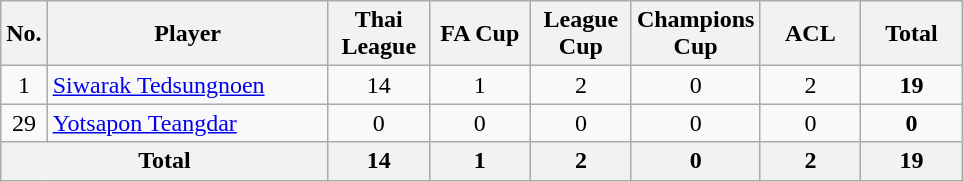<table class="wikitable sortable alternance"  style="text-align:center">
<tr>
<th width=10>No.</th>
<th width=180>Player</th>
<th width=60>Thai League</th>
<th width=60>FA Cup</th>
<th width=60>League Cup</th>
<th width=60>Champions Cup</th>
<th width=60>ACL</th>
<th width=60>Total</th>
</tr>
<tr>
<td>1</td>
<td align="left"> <a href='#'>Siwarak Tedsungnoen</a></td>
<td>14</td>
<td>1</td>
<td>2</td>
<td>0</td>
<td>2</td>
<td><strong>19</strong></td>
</tr>
<tr>
<td>29</td>
<td align="left"> <a href='#'>Yotsapon Teangdar</a></td>
<td>0</td>
<td>0</td>
<td>0</td>
<td>0</td>
<td>0</td>
<td><strong>0</strong></td>
</tr>
<tr class="sortbottom">
<th colspan="2">Total</th>
<th>14</th>
<th>1</th>
<th>2</th>
<th>0</th>
<th>2</th>
<th>19</th>
</tr>
</table>
